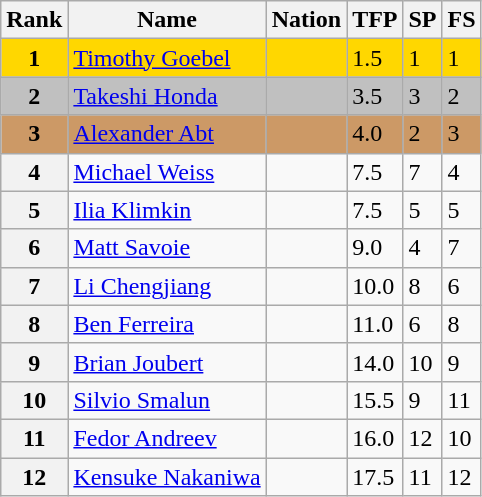<table class="wikitable">
<tr>
<th>Rank</th>
<th>Name</th>
<th>Nation</th>
<th>TFP</th>
<th>SP</th>
<th>FS</th>
</tr>
<tr bgcolor="gold">
<td align="center"><strong>1</strong></td>
<td><a href='#'>Timothy Goebel</a></td>
<td></td>
<td>1.5</td>
<td>1</td>
<td>1</td>
</tr>
<tr bgcolor="silver">
<td align="center"><strong>2</strong></td>
<td><a href='#'>Takeshi Honda</a></td>
<td></td>
<td>3.5</td>
<td>3</td>
<td>2</td>
</tr>
<tr bgcolor="cc9966">
<td align="center"><strong>3</strong></td>
<td><a href='#'>Alexander Abt</a></td>
<td></td>
<td>4.0</td>
<td>2</td>
<td>3</td>
</tr>
<tr>
<th>4</th>
<td><a href='#'>Michael Weiss</a></td>
<td></td>
<td>7.5</td>
<td>7</td>
<td>4</td>
</tr>
<tr>
<th>5</th>
<td><a href='#'>Ilia Klimkin</a></td>
<td></td>
<td>7.5</td>
<td>5</td>
<td>5</td>
</tr>
<tr>
<th>6</th>
<td><a href='#'>Matt Savoie</a></td>
<td></td>
<td>9.0</td>
<td>4</td>
<td>7</td>
</tr>
<tr>
<th>7</th>
<td><a href='#'>Li Chengjiang</a></td>
<td></td>
<td>10.0</td>
<td>8</td>
<td>6</td>
</tr>
<tr>
<th>8</th>
<td><a href='#'>Ben Ferreira</a></td>
<td></td>
<td>11.0</td>
<td>6</td>
<td>8</td>
</tr>
<tr>
<th>9</th>
<td><a href='#'>Brian Joubert</a></td>
<td></td>
<td>14.0</td>
<td>10</td>
<td>9</td>
</tr>
<tr>
<th>10</th>
<td><a href='#'>Silvio Smalun</a></td>
<td></td>
<td>15.5</td>
<td>9</td>
<td>11</td>
</tr>
<tr>
<th>11</th>
<td><a href='#'>Fedor Andreev</a></td>
<td></td>
<td>16.0</td>
<td>12</td>
<td>10</td>
</tr>
<tr>
<th>12</th>
<td><a href='#'>Kensuke Nakaniwa</a></td>
<td></td>
<td>17.5</td>
<td>11</td>
<td>12</td>
</tr>
</table>
